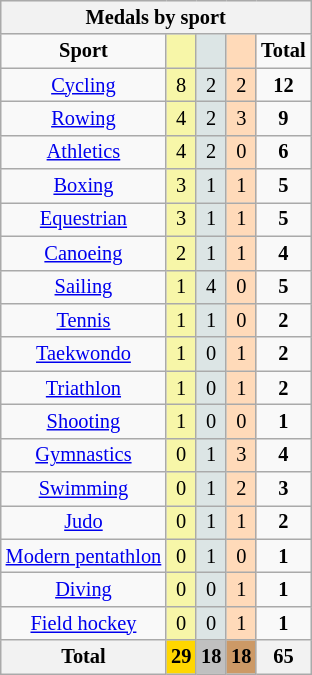<table class="wikitable" style="font-size:85%; text-align:center;">
<tr style="background:#efefef;">
<th colspan=5>Medals by sport</th>
</tr>
<tr>
<td><strong>Sport</strong></td>
<td style="background:#f7f6a8;"></td>
<td style="background:#dce5e5;"></td>
<td style="background:#ffdab9;"></td>
<td><strong>Total</strong></td>
</tr>
<tr>
<td><a href='#'>Cycling</a></td>
<td style="background:#F7F6A8;">8</td>
<td style="background:#DCE5E5;">2</td>
<td style="background:#FFDAB9;">2</td>
<td><strong>12</strong></td>
</tr>
<tr>
<td><a href='#'>Rowing</a></td>
<td style="background:#F7F6A8;">4</td>
<td style="background:#DCE5E5;">2</td>
<td style="background:#FFDAB9;">3</td>
<td><strong>9</strong></td>
</tr>
<tr>
<td><a href='#'>Athletics</a></td>
<td style="background:#F7F6A8;">4</td>
<td style="background:#DCE5E5;">2</td>
<td style="background:#FFDAB9;">0</td>
<td><strong>6</strong></td>
</tr>
<tr>
<td><a href='#'>Boxing</a></td>
<td style="background:#F7F6A8;">3</td>
<td style="background:#DCE5E5;">1</td>
<td style="background:#FFDAB9;">1</td>
<td><strong>5</strong></td>
</tr>
<tr>
<td><a href='#'>Equestrian</a></td>
<td style="background:#F7F6A8;">3</td>
<td style="background:#DCE5E5;">1</td>
<td style="background:#FFDAB9;">1</td>
<td><strong>5</strong></td>
</tr>
<tr style="text-align:center;">
<td><a href='#'>Canoeing</a></td>
<td style="background:#F7F6A8;">2</td>
<td style="background:#DCE5E5;">1</td>
<td style="background:#FFDAB9;">1</td>
<td><strong>4</strong></td>
</tr>
<tr>
<td><a href='#'>Sailing</a></td>
<td style="background:#F7F6A8;">1</td>
<td style="background:#DCE5E5;">4</td>
<td style="background:#FFDAB9;">0</td>
<td><strong>5</strong></td>
</tr>
<tr>
<td><a href='#'>Tennis</a></td>
<td style="background:#F7F6A8;">1</td>
<td style="background:#DCE5E5;">1</td>
<td style="background:#FFDAB9;">0</td>
<td><strong>2</strong></td>
</tr>
<tr>
<td><a href='#'>Taekwondo</a></td>
<td style="background:#F7F6A8;">1</td>
<td style="background:#DCE5E5;">0</td>
<td style="background:#FFDAB9;">1</td>
<td><strong>2</strong></td>
</tr>
<tr>
<td><a href='#'>Triathlon</a></td>
<td style="background:#F7F6A8;">1</td>
<td style="background:#DCE5E5;">0</td>
<td style="background:#FFDAB9;">1</td>
<td><strong>2</strong></td>
</tr>
<tr>
<td><a href='#'>Shooting</a></td>
<td style="background:#F7F6A8;">1</td>
<td style="background:#DCE5E5;">0</td>
<td style="background:#FFDAB9;">0</td>
<td><strong>1</strong></td>
</tr>
<tr>
<td><a href='#'>Gymnastics</a></td>
<td style="background:#F7F6A8;">0</td>
<td style="background:#DCE5E5;">1</td>
<td style="background:#FFDAB9;">3</td>
<td><strong>4</strong></td>
</tr>
<tr>
<td><a href='#'>Swimming</a></td>
<td style="background:#F7F6A8;">0</td>
<td style="background:#DCE5E5;">1</td>
<td style="background:#FFDAB9;">2</td>
<td><strong>3</strong></td>
</tr>
<tr>
<td><a href='#'>Judo</a></td>
<td style="background:#F7F6A8;">0</td>
<td style="background:#DCE5E5;">1</td>
<td style="background:#FFDAB9;">1</td>
<td><strong>2</strong></td>
</tr>
<tr>
<td><a href='#'>Modern pentathlon</a></td>
<td style="background:#F7F6A8;">0</td>
<td style="background:#DCE5E5;">1</td>
<td style="background:#FFDAB9;">0</td>
<td><strong>1</strong></td>
</tr>
<tr>
<td><a href='#'>Diving</a></td>
<td style="background:#F7F6A8;">0</td>
<td style="background:#DCE5E5;">0</td>
<td style="background:#FFDAB9;">1</td>
<td><strong>1</strong></td>
</tr>
<tr>
<td><a href='#'>Field hockey</a></td>
<td style="background:#F7F6A8;">0</td>
<td style="background:#DCE5E5;">0</td>
<td style="background:#FFDAB9;">1</td>
<td><strong>1</strong></td>
</tr>
<tr>
<th>Total</th>
<th style="background:gold;">29</th>
<th style="background:silver;">18</th>
<th style="background:#c96;">18</th>
<th>65</th>
</tr>
</table>
